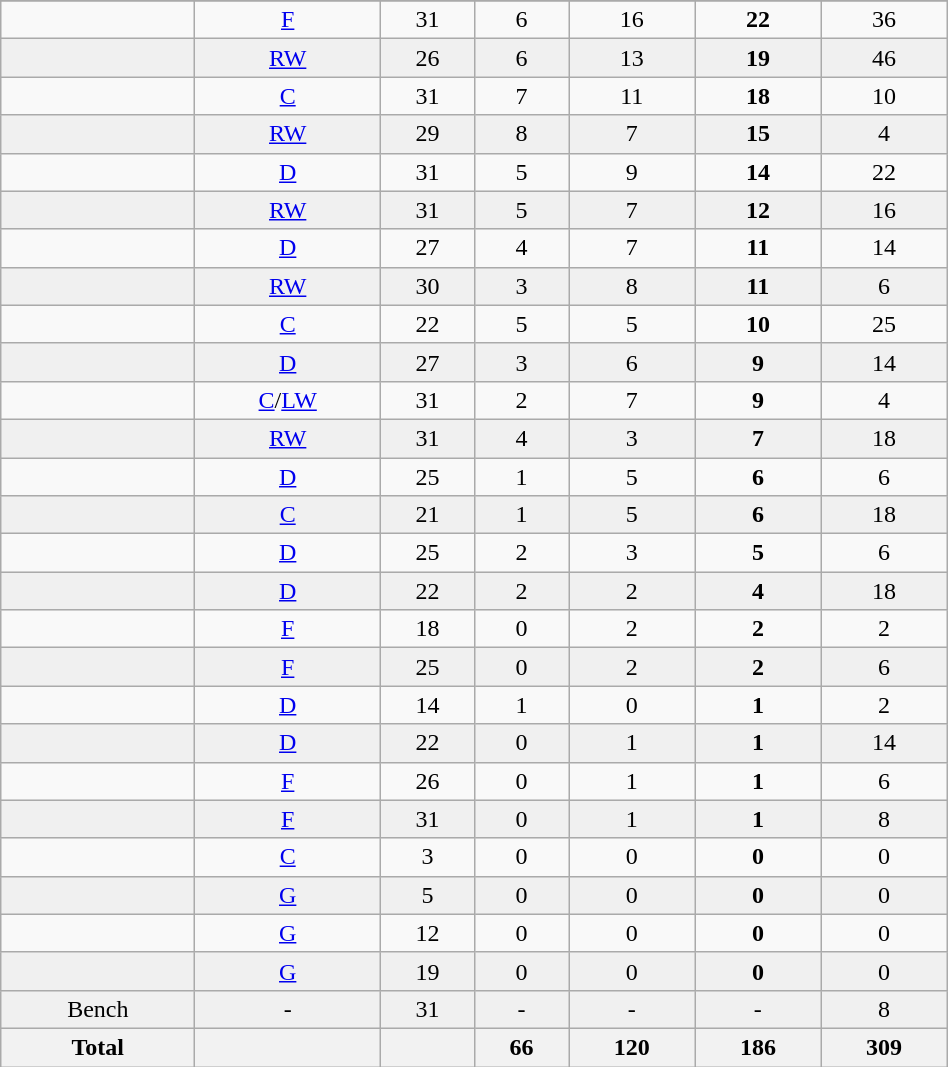<table class="wikitable sortable" width=50%>
<tr align="center">
</tr>
<tr align="center" bgcolor="">
<td></td>
<td><a href='#'>F</a></td>
<td>31</td>
<td>6</td>
<td>16</td>
<td><strong>22</strong></td>
<td>36</td>
</tr>
<tr align="center" bgcolor="f0f0f0">
<td></td>
<td><a href='#'>RW</a></td>
<td>26</td>
<td>6</td>
<td>13</td>
<td><strong>19</strong></td>
<td>46</td>
</tr>
<tr align="center" bgcolor="">
<td></td>
<td><a href='#'>C</a></td>
<td>31</td>
<td>7</td>
<td>11</td>
<td><strong>18</strong></td>
<td>10</td>
</tr>
<tr align="center" bgcolor="f0f0f0">
<td></td>
<td><a href='#'>RW</a></td>
<td>29</td>
<td>8</td>
<td>7</td>
<td><strong>15</strong></td>
<td>4</td>
</tr>
<tr align="center" bgcolor="">
<td></td>
<td><a href='#'>D</a></td>
<td>31</td>
<td>5</td>
<td>9</td>
<td><strong>14</strong></td>
<td>22</td>
</tr>
<tr align="center" bgcolor="f0f0f0">
<td></td>
<td><a href='#'>RW</a></td>
<td>31</td>
<td>5</td>
<td>7</td>
<td><strong>12</strong></td>
<td>16</td>
</tr>
<tr align="center" bgcolor="">
<td></td>
<td><a href='#'>D</a></td>
<td>27</td>
<td>4</td>
<td>7</td>
<td><strong>11</strong></td>
<td>14</td>
</tr>
<tr align="center" bgcolor="f0f0f0">
<td></td>
<td><a href='#'>RW</a></td>
<td>30</td>
<td>3</td>
<td>8</td>
<td><strong>11</strong></td>
<td>6</td>
</tr>
<tr align="center" bgcolor="">
<td></td>
<td><a href='#'>C</a></td>
<td>22</td>
<td>5</td>
<td>5</td>
<td><strong>10</strong></td>
<td>25</td>
</tr>
<tr align="center" bgcolor="f0f0f0">
<td></td>
<td><a href='#'>D</a></td>
<td>27</td>
<td>3</td>
<td>6</td>
<td><strong>9</strong></td>
<td>14</td>
</tr>
<tr align="center" bgcolor="">
<td></td>
<td><a href='#'>C</a>/<a href='#'>LW</a></td>
<td>31</td>
<td>2</td>
<td>7</td>
<td><strong>9</strong></td>
<td>4</td>
</tr>
<tr align="center" bgcolor="f0f0f0">
<td></td>
<td><a href='#'>RW</a></td>
<td>31</td>
<td>4</td>
<td>3</td>
<td><strong>7</strong></td>
<td>18</td>
</tr>
<tr align="center" bgcolor="">
<td></td>
<td><a href='#'>D</a></td>
<td>25</td>
<td>1</td>
<td>5</td>
<td><strong>6</strong></td>
<td>6</td>
</tr>
<tr align="center" bgcolor="f0f0f0">
<td></td>
<td><a href='#'>C</a></td>
<td>21</td>
<td>1</td>
<td>5</td>
<td><strong>6</strong></td>
<td>18</td>
</tr>
<tr align="center" bgcolor="">
<td></td>
<td><a href='#'>D</a></td>
<td>25</td>
<td>2</td>
<td>3</td>
<td><strong>5</strong></td>
<td>6</td>
</tr>
<tr align="center" bgcolor="f0f0f0">
<td></td>
<td><a href='#'>D</a></td>
<td>22</td>
<td>2</td>
<td>2</td>
<td><strong>4</strong></td>
<td>18</td>
</tr>
<tr align="center" bgcolor="">
<td></td>
<td><a href='#'>F</a></td>
<td>18</td>
<td>0</td>
<td>2</td>
<td><strong>2</strong></td>
<td>2</td>
</tr>
<tr align="center" bgcolor="f0f0f0">
<td></td>
<td><a href='#'>F</a></td>
<td>25</td>
<td>0</td>
<td>2</td>
<td><strong>2</strong></td>
<td>6</td>
</tr>
<tr align="center" bgcolor="">
<td></td>
<td><a href='#'>D</a></td>
<td>14</td>
<td>1</td>
<td>0</td>
<td><strong>1</strong></td>
<td>2</td>
</tr>
<tr align="center" bgcolor="f0f0f0">
<td></td>
<td><a href='#'>D</a></td>
<td>22</td>
<td>0</td>
<td>1</td>
<td><strong>1</strong></td>
<td>14</td>
</tr>
<tr align="center" bgcolor="">
<td></td>
<td><a href='#'>F</a></td>
<td>26</td>
<td>0</td>
<td>1</td>
<td><strong>1</strong></td>
<td>6</td>
</tr>
<tr align="center" bgcolor="f0f0f0">
<td></td>
<td><a href='#'>F</a></td>
<td>31</td>
<td>0</td>
<td>1</td>
<td><strong>1</strong></td>
<td>8</td>
</tr>
<tr align="center" bgcolor="">
<td></td>
<td><a href='#'>C</a></td>
<td>3</td>
<td>0</td>
<td>0</td>
<td><strong>0</strong></td>
<td>0</td>
</tr>
<tr align="center" bgcolor="f0f0f0">
<td></td>
<td><a href='#'>G</a></td>
<td>5</td>
<td>0</td>
<td>0</td>
<td><strong>0</strong></td>
<td>0</td>
</tr>
<tr align="center" bgcolor="">
<td></td>
<td><a href='#'>G</a></td>
<td>12</td>
<td>0</td>
<td>0</td>
<td><strong>0</strong></td>
<td>0</td>
</tr>
<tr align="center" bgcolor="f0f0f0">
<td></td>
<td><a href='#'>G</a></td>
<td>19</td>
<td>0</td>
<td>0</td>
<td><strong>0</strong></td>
<td>0</td>
</tr>
<tr align="center" bgcolor="f0f0f0">
<td>Bench</td>
<td>-</td>
<td>31</td>
<td>-</td>
<td>-</td>
<td>-</td>
<td>8</td>
</tr>
<tr>
<th>Total</th>
<th></th>
<th></th>
<th>66</th>
<th>120</th>
<th>186</th>
<th>309</th>
</tr>
</table>
